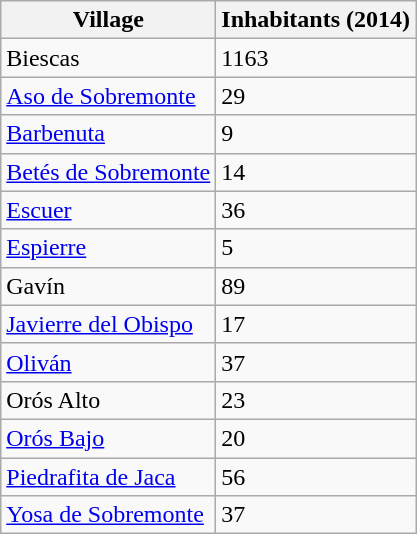<table class="wikitable">
<tr>
<th>Village</th>
<th>Inhabitants (2014)</th>
</tr>
<tr>
<td>Biescas</td>
<td>1163</td>
</tr>
<tr>
<td><a href='#'>Aso de Sobremonte</a></td>
<td>29</td>
</tr>
<tr>
<td><a href='#'>Barbenuta</a></td>
<td>9</td>
</tr>
<tr>
<td><a href='#'>Betés de Sobremonte</a></td>
<td>14</td>
</tr>
<tr>
<td><a href='#'>Escuer</a></td>
<td>36</td>
</tr>
<tr>
<td><a href='#'>Espierre</a></td>
<td>5</td>
</tr>
<tr>
<td>Gavín</td>
<td>89</td>
</tr>
<tr>
<td><a href='#'>Javierre del Obispo</a></td>
<td>17</td>
</tr>
<tr>
<td><a href='#'>Oliván</a></td>
<td>37</td>
</tr>
<tr>
<td>Orós Alto</td>
<td>23</td>
</tr>
<tr>
<td><a href='#'>Orós Bajo</a></td>
<td>20</td>
</tr>
<tr>
<td><a href='#'>Piedrafita de Jaca</a></td>
<td>56</td>
</tr>
<tr>
<td><a href='#'>Yosa de Sobremonte</a></td>
<td>37</td>
</tr>
</table>
